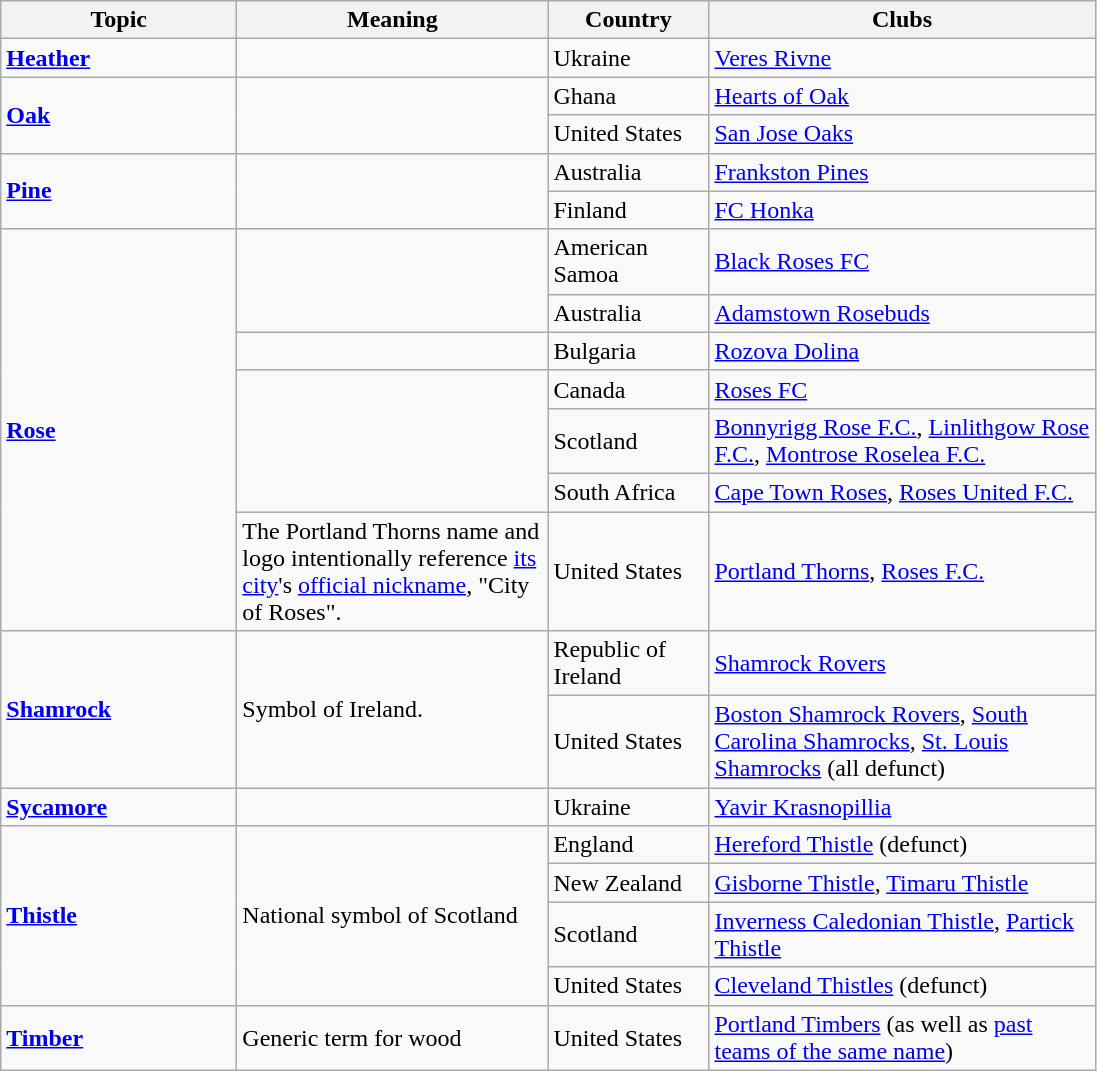<table class="wikitable">
<tr>
<th width="150">Topic</th>
<th width="200">Meaning</th>
<th width="100">Country</th>
<th width="250">Clubs</th>
</tr>
<tr>
<td><strong><a href='#'>Heather</a></strong></td>
<td></td>
<td> Ukraine</td>
<td><a href='#'>Veres Rivne</a></td>
</tr>
<tr>
<td rowspan=2><strong><a href='#'>Oak</a></strong></td>
<td rowspan=2></td>
<td> Ghana</td>
<td><a href='#'>Hearts of Oak</a></td>
</tr>
<tr>
<td> United States</td>
<td><a href='#'>San Jose Oaks</a></td>
</tr>
<tr>
<td rowspan="2"><strong><a href='#'>Pine</a></strong></td>
<td rowspan="2"></td>
<td> Australia</td>
<td><a href='#'>Frankston Pines</a></td>
</tr>
<tr>
<td> Finland</td>
<td><a href='#'>FC Honka</a></td>
</tr>
<tr>
<td rowspan="7"> <strong><a href='#'>Rose</a></strong></td>
<td rowspan="2"></td>
<td> American Samoa</td>
<td><a href='#'>Black Roses FC</a></td>
</tr>
<tr>
<td> Australia</td>
<td><a href='#'>Adamstown Rosebuds</a></td>
</tr>
<tr>
<td></td>
<td> Bulgaria</td>
<td><a href='#'>Rozova Dolina</a></td>
</tr>
<tr>
<td rowspan="3"></td>
<td> Canada</td>
<td><a href='#'>Roses FC</a></td>
</tr>
<tr>
<td> Scotland</td>
<td><a href='#'>Bonnyrigg Rose F.C.</a>, <a href='#'>Linlithgow Rose F.C.</a>, <a href='#'>Montrose Roselea F.C.</a></td>
</tr>
<tr>
<td> South Africa</td>
<td><a href='#'>Cape Town Roses</a>, <a href='#'>Roses United F.C.</a></td>
</tr>
<tr>
<td>The Portland Thorns name and logo intentionally reference <a href='#'>its city</a>'s <a href='#'>official nickname</a>, "City of Roses".</td>
<td> United States</td>
<td><a href='#'>Portland Thorns</a>, <a href='#'>Roses F.C.</a></td>
</tr>
<tr>
<td rowspan="2"><strong><a href='#'>Shamrock</a></strong></td>
<td rowspan="2">Symbol of Ireland.</td>
<td> Republic of Ireland</td>
<td><a href='#'>Shamrock Rovers</a></td>
</tr>
<tr>
<td> United States</td>
<td><a href='#'>Boston Shamrock Rovers</a>, <a href='#'>South Carolina Shamrocks</a>, <a href='#'>St. Louis Shamrocks</a> (all defunct)</td>
</tr>
<tr>
<td><strong><a href='#'>Sycamore</a></strong></td>
<td></td>
<td> Ukraine</td>
<td><a href='#'>Yavir Krasnopillia</a></td>
</tr>
<tr>
<td rowspan="4"><strong><a href='#'>Thistle</a></strong></td>
<td rowspan="4">National symbol of Scotland</td>
<td> England</td>
<td><a href='#'>Hereford Thistle</a> (defunct)</td>
</tr>
<tr>
<td> New Zealand</td>
<td><a href='#'>Gisborne Thistle</a>, <a href='#'>Timaru Thistle</a></td>
</tr>
<tr>
<td> Scotland</td>
<td><a href='#'>Inverness Caledonian Thistle</a>, <a href='#'>Partick Thistle</a></td>
</tr>
<tr>
<td> United States</td>
<td><a href='#'>Cleveland Thistles</a> (defunct)</td>
</tr>
<tr>
<td><strong><a href='#'>Timber</a></strong></td>
<td>Generic term for wood</td>
<td> United States</td>
<td><a href='#'>Portland Timbers</a> (as well as <a href='#'>past teams of the same name</a>)</td>
</tr>
</table>
